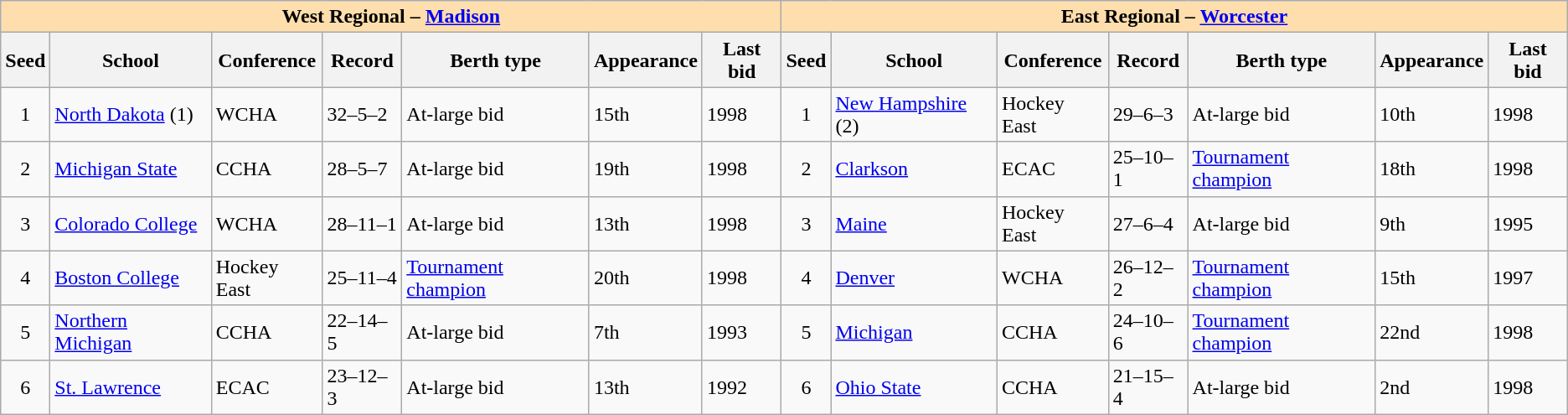<table class="wikitable">
<tr>
<th colspan="7" style="background:#ffdead;">West Regional – <a href='#'>Madison</a></th>
<th colspan="7" style="background:#ffdead;">East Regional – <a href='#'>Worcester</a></th>
</tr>
<tr>
<th>Seed</th>
<th>School</th>
<th>Conference</th>
<th>Record</th>
<th>Berth type</th>
<th>Appearance</th>
<th>Last bid</th>
<th>Seed</th>
<th>School</th>
<th>Conference</th>
<th>Record</th>
<th>Berth type</th>
<th>Appearance</th>
<th>Last bid</th>
</tr>
<tr>
<td align=center>1</td>
<td><a href='#'>North Dakota</a> (1)</td>
<td>WCHA</td>
<td>32–5–2</td>
<td>At-large bid</td>
<td>15th</td>
<td>1998</td>
<td align=center>1</td>
<td><a href='#'>New Hampshire</a> (2)</td>
<td>Hockey East</td>
<td>29–6–3</td>
<td>At-large bid</td>
<td>10th</td>
<td>1998</td>
</tr>
<tr>
<td align=center>2</td>
<td><a href='#'>Michigan State</a></td>
<td>CCHA</td>
<td>28–5–7</td>
<td>At-large bid</td>
<td>19th</td>
<td>1998</td>
<td align=center>2</td>
<td><a href='#'>Clarkson</a></td>
<td>ECAC</td>
<td>25–10–1</td>
<td><a href='#'>Tournament champion</a></td>
<td>18th</td>
<td>1998</td>
</tr>
<tr>
<td align=center>3</td>
<td><a href='#'>Colorado College</a></td>
<td>WCHA</td>
<td>28–11–1</td>
<td>At-large bid</td>
<td>13th</td>
<td>1998</td>
<td align=center>3</td>
<td><a href='#'>Maine</a></td>
<td>Hockey East</td>
<td>27–6–4</td>
<td>At-large bid</td>
<td>9th</td>
<td>1995</td>
</tr>
<tr>
<td align=center>4</td>
<td><a href='#'>Boston College</a></td>
<td>Hockey East</td>
<td>25–11–4</td>
<td><a href='#'>Tournament champion</a></td>
<td>20th</td>
<td>1998</td>
<td align=center>4</td>
<td><a href='#'>Denver</a></td>
<td>WCHA</td>
<td>26–12–2</td>
<td><a href='#'>Tournament champion</a></td>
<td>15th</td>
<td>1997</td>
</tr>
<tr>
<td align=center>5</td>
<td><a href='#'>Northern Michigan</a></td>
<td>CCHA</td>
<td>22–14–5</td>
<td>At-large bid</td>
<td>7th</td>
<td>1993</td>
<td align=center>5</td>
<td><a href='#'>Michigan</a></td>
<td>CCHA</td>
<td>24–10–6</td>
<td><a href='#'>Tournament champion</a></td>
<td>22nd</td>
<td>1998</td>
</tr>
<tr>
<td align=center>6</td>
<td><a href='#'>St. Lawrence</a></td>
<td>ECAC</td>
<td>23–12–3</td>
<td>At-large bid</td>
<td>13th</td>
<td>1992</td>
<td align=center>6</td>
<td><a href='#'>Ohio State</a></td>
<td>CCHA</td>
<td>21–15–4</td>
<td>At-large bid</td>
<td>2nd</td>
<td>1998</td>
</tr>
</table>
